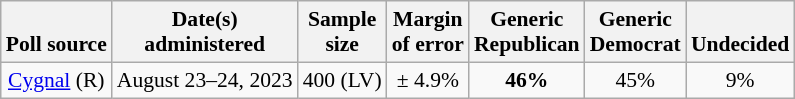<table class="wikitable" style="font-size:90%;text-align:center;">
<tr valign=bottom>
<th>Poll source</th>
<th>Date(s)<br>administered</th>
<th>Sample<br>size</th>
<th>Margin<br>of error</th>
<th style="width:60px;">Generic<br>Republican</th>
<th style="width:60px;">Generic<br>Democrat</th>
<th>Undecided</th>
</tr>
<tr>
<td><a href='#'>Cygnal</a> (R)</td>
<td>August 23–24, 2023</td>
<td>400 (LV)</td>
<td>± 4.9%</td>
<td><strong>46%</strong></td>
<td>45%</td>
<td>9%</td>
</tr>
</table>
